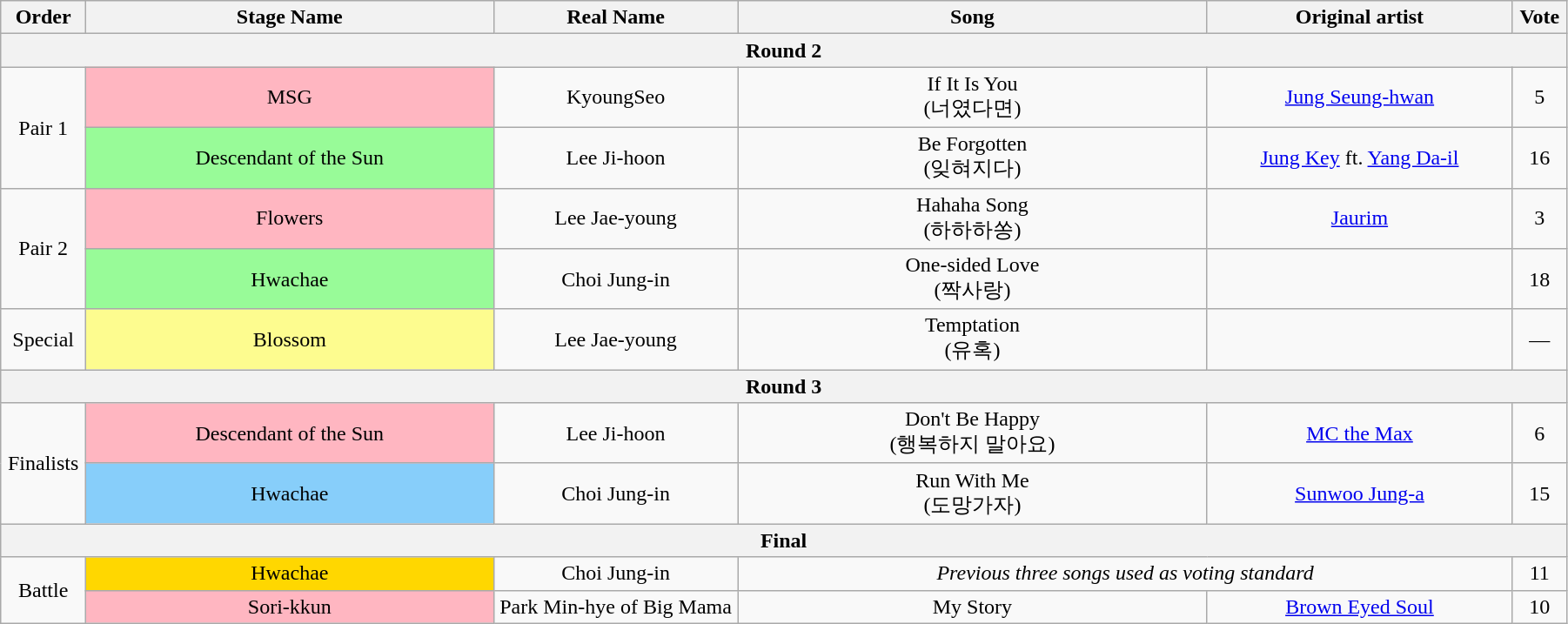<table class="wikitable" style="text-align:center; width:95%;">
<tr>
<th style="width:1%;">Order</th>
<th style="width:20%;">Stage Name</th>
<th style="width:12%;">Real Name</th>
<th style="width:23%;">Song</th>
<th style="width:15%;">Original artist</th>
<th style="width:1%;">Vote</th>
</tr>
<tr>
<th colspan=6>Round 2</th>
</tr>
<tr>
<td rowspan=2>Pair 1</td>
<td bgcolor="lightpink">MSG</td>
<td>KyoungSeo</td>
<td>If It Is You <br>(너였다면)</td>
<td><a href='#'>Jung Seung-hwan</a></td>
<td>5</td>
</tr>
<tr>
<td bgcolor="palegreen">Descendant of the Sun</td>
<td>Lee Ji-hoon</td>
<td>Be Forgotten<br>(잊혀지다)</td>
<td><a href='#'>Jung Key</a> ft. <a href='#'>Yang Da-il</a></td>
<td>16</td>
</tr>
<tr>
<td rowspan=2>Pair 2</td>
<td bgcolor="lightpink">Flowers</td>
<td>Lee Jae-young</td>
<td>Hahaha Song<br>(하하하쏭)</td>
<td><a href='#'>Jaurim</a></td>
<td>3</td>
</tr>
<tr>
<td bgcolor="palegreen">Hwachae</td>
<td>Choi Jung-in</td>
<td>One-sided Love<br>(짝사랑)</td>
<td></td>
<td>18</td>
</tr>
<tr>
<td>Special</td>
<td bgcolor="#FDFC8F">Blossom</td>
<td>Lee Jae-young</td>
<td>Temptation<br>(유혹)</td>
<td></td>
<td>—</td>
</tr>
<tr>
<th colspan=6>Round 3</th>
</tr>
<tr>
<td rowspan=2>Finalists</td>
<td bgcolor="lightpink">Descendant of the Sun</td>
<td>Lee Ji-hoon</td>
<td>Don't Be Happy<br>(행복하지 말아요)</td>
<td><a href='#'>MC the Max</a></td>
<td>6</td>
</tr>
<tr>
<td bgcolor="lightskyblue">Hwachae</td>
<td>Choi Jung-in</td>
<td>Run With Me<br>(도망가자)</td>
<td><a href='#'>Sunwoo Jung-a</a></td>
<td>15</td>
</tr>
<tr>
<th colspan=6>Final</th>
</tr>
<tr>
<td rowspan=2>Battle</td>
<td bgcolor="gold">Hwachae</td>
<td>Choi Jung-in</td>
<td colspan=2><em>Previous three songs used as voting standard</em></td>
<td>11</td>
</tr>
<tr>
<td bgcolor="lightpink">Sori-kkun</td>
<td>Park Min-hye of Big Mama</td>
<td>My Story</td>
<td><a href='#'>Brown Eyed Soul</a></td>
<td>10</td>
</tr>
</table>
